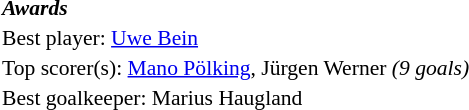<table width=100% cellspacing=1 style="font-size: 90%;">
<tr>
<td><strong><em>Awards</em></strong></td>
</tr>
<tr>
<td>Best player:  <a href='#'>Uwe Bein</a></td>
</tr>
<tr>
<td colspan=4>Top scorer(s):  <a href='#'>Mano Pölking</a>,  Jürgen Werner <em>(9 goals)</em></td>
</tr>
<tr>
<td>Best goalkeeper:  Marius Haugland</td>
</tr>
</table>
